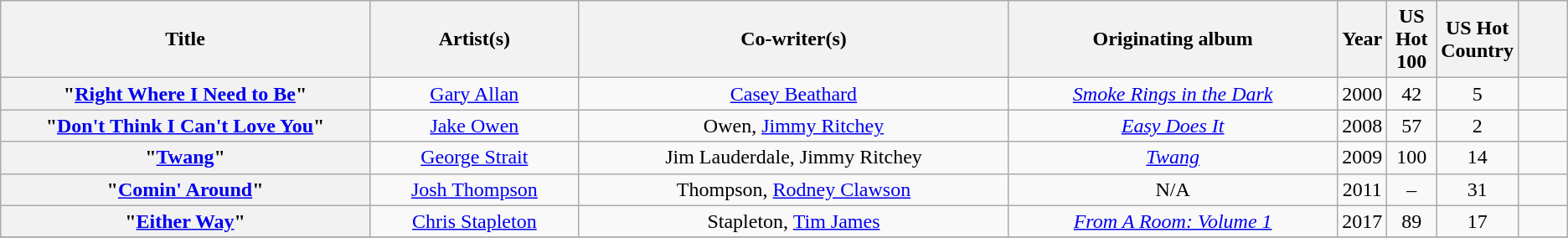<table class="wikitable sortable plainrowheaders" style="text-align:center;">
<tr>
<th scope="col" style="width:18em;">Title</th>
<th scope="col" style="width:10em;">Artist(s)</th>
<th scope="col" style="width:21em;" class="unsortable">Co-writer(s)</th>
<th scope="col" style="width:16em;">Originating album</th>
<th scope="col" style="width:2em;">Year</th>
<th scope="col" style="width:2em;">US Hot 100</th>
<th scope="col" style="width:2em;">US Hot<br>Country</th>
<th scope="col" style="width:2em;" class="unsortable"></th>
</tr>
<tr>
<th scope="row">"<a href='#'>Right Where I Need to Be</a>"</th>
<td><a href='#'>Gary Allan</a></td>
<td><a href='#'>Casey Beathard</a></td>
<td><em><a href='#'>Smoke Rings in the Dark</a></em></td>
<td>2000</td>
<td>42</td>
<td>5</td>
<td></td>
</tr>
<tr>
<th scope="row">"<a href='#'>Don't Think I Can't Love You</a>"</th>
<td><a href='#'>Jake Owen</a></td>
<td>Owen, <a href='#'>Jimmy Ritchey</a></td>
<td><em><a href='#'>Easy Does It</a></em></td>
<td>2008</td>
<td>57</td>
<td>2</td>
<td></td>
</tr>
<tr>
<th scope="row">"<a href='#'>Twang</a>"</th>
<td><a href='#'>George Strait</a></td>
<td>Jim Lauderdale, Jimmy Ritchey</td>
<td><em><a href='#'>Twang</a></em></td>
<td>2009</td>
<td>100</td>
<td>14</td>
<td></td>
</tr>
<tr>
<th scope="row">"<a href='#'>Comin' Around</a>"</th>
<td><a href='#'>Josh Thompson</a></td>
<td>Thompson, <a href='#'>Rodney Clawson</a></td>
<td>N/A </td>
<td>2011</td>
<td>–</td>
<td>31</td>
<td></td>
</tr>
<tr>
<th scope="row">"<a href='#'>Either Way</a>"</th>
<td><a href='#'>Chris Stapleton</a></td>
<td>Stapleton, <a href='#'>Tim James</a></td>
<td><em><a href='#'>From A Room: Volume 1</a></em></td>
<td>2017</td>
<td>89</td>
<td>17</td>
<td></td>
</tr>
<tr>
</tr>
</table>
